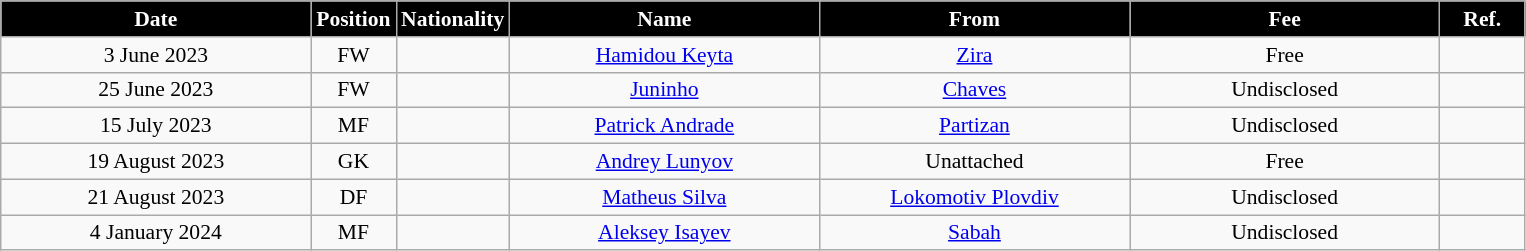<table class="wikitable"  style="text-align:center; font-size:90%; ">
<tr>
<th style="background:#000000; color:#fff; width:200px;">Date</th>
<th style="background:#000000; color:#fff; width:50px;">Position</th>
<th style="background:#000000; color:#fff; width:50px;">Nationality</th>
<th style="background:#000000; color:#fff; width:200px;">Name</th>
<th style="background:#000000; color:#fff; width:200px;">From</th>
<th style="background:#000000; color:#fff; width:200px;">Fee</th>
<th style="background:#000000; color:#fff; width:50px;">Ref.</th>
</tr>
<tr>
<td>3 June 2023</td>
<td>FW</td>
<td></td>
<td><a href='#'>Hamidou Keyta</a></td>
<td><a href='#'>Zira</a></td>
<td>Free</td>
<td></td>
</tr>
<tr>
<td>25 June 2023</td>
<td>FW</td>
<td></td>
<td><a href='#'>Juninho</a></td>
<td><a href='#'>Chaves</a></td>
<td>Undisclosed</td>
<td></td>
</tr>
<tr>
<td>15 July 2023</td>
<td>MF</td>
<td></td>
<td><a href='#'>Patrick Andrade</a></td>
<td><a href='#'>Partizan</a></td>
<td>Undisclosed</td>
<td></td>
</tr>
<tr>
<td>19 August 2023</td>
<td>GK</td>
<td></td>
<td><a href='#'>Andrey Lunyov</a></td>
<td>Unattached</td>
<td>Free</td>
<td></td>
</tr>
<tr>
<td>21 August 2023</td>
<td>DF</td>
<td></td>
<td><a href='#'>Matheus Silva</a></td>
<td><a href='#'>Lokomotiv Plovdiv</a></td>
<td>Undisclosed</td>
<td></td>
</tr>
<tr>
<td>4 January 2024</td>
<td>MF</td>
<td></td>
<td><a href='#'>Aleksey Isayev</a></td>
<td><a href='#'>Sabah</a></td>
<td>Undisclosed</td>
<td></td>
</tr>
</table>
